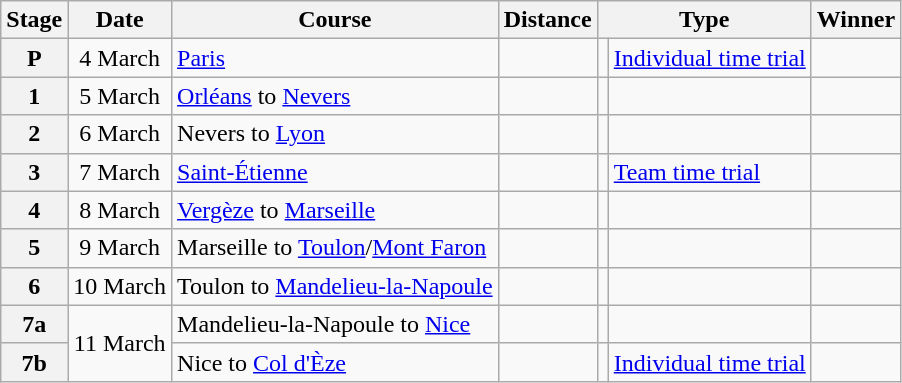<table class="wikitable">
<tr>
<th scope="col">Stage</th>
<th scope="col">Date</th>
<th scope="col">Course</th>
<th scope="col">Distance</th>
<th scope="col" colspan="2">Type</th>
<th scope=col>Winner</th>
</tr>
<tr>
<th scope="row" style="text-align:center;">P</th>
<td style="text-align:center;">4 March</td>
<td><a href='#'>Paris</a></td>
<td style="text-align:center;"></td>
<td></td>
<td><a href='#'>Individual time trial</a></td>
<td></td>
</tr>
<tr>
<th scope="row" style="text-align:center;">1</th>
<td style="text-align:center;">5 March</td>
<td><a href='#'>Orléans</a> to <a href='#'>Nevers</a></td>
<td style="text-align:center;"></td>
<td></td>
<td></td>
<td></td>
</tr>
<tr>
<th scope="row" style="text-align:center;">2</th>
<td style="text-align:center;">6 March</td>
<td>Nevers to <a href='#'>Lyon</a></td>
<td style="text-align:center;"></td>
<td></td>
<td></td>
<td></td>
</tr>
<tr>
<th scope="row" style="text-align:center;">3</th>
<td style="text-align:center;">7 March</td>
<td><a href='#'>Saint-Étienne</a></td>
<td style="text-align:center;"></td>
<td></td>
<td><a href='#'>Team time trial</a></td>
<td></td>
</tr>
<tr>
<th scope="row" style="text-align:center;">4</th>
<td style="text-align:center;">8 March</td>
<td><a href='#'>Vergèze</a> to <a href='#'>Marseille</a></td>
<td style="text-align:center;"></td>
<td></td>
<td></td>
<td></td>
</tr>
<tr>
<th scope="row" style="text-align:center;">5</th>
<td style="text-align:center;">9 March</td>
<td>Marseille to <a href='#'>Toulon</a>/<a href='#'>Mont Faron</a></td>
<td style="text-align:center;"></td>
<td></td>
<td></td>
<td></td>
</tr>
<tr>
<th scope="row" style="text-align:center;">6</th>
<td style="text-align:center;">10 March</td>
<td>Toulon to <a href='#'>Mandelieu-la-Napoule</a></td>
<td style="text-align:center;"></td>
<td></td>
<td></td>
<td></td>
</tr>
<tr>
<th scope="row" style="text-align:center;">7a</th>
<td style="text-align:center;" rowspan=2>11 March</td>
<td>Mandelieu-la-Napoule to <a href='#'>Nice</a></td>
<td style="text-align:center;"></td>
<td></td>
<td></td>
<td></td>
</tr>
<tr>
<th scope="row" style="text-align:center;">7b</th>
<td>Nice to <a href='#'>Col d'Èze</a></td>
<td style="text-align:center;"></td>
<td></td>
<td><a href='#'>Individual time trial</a></td>
<td></td>
</tr>
</table>
